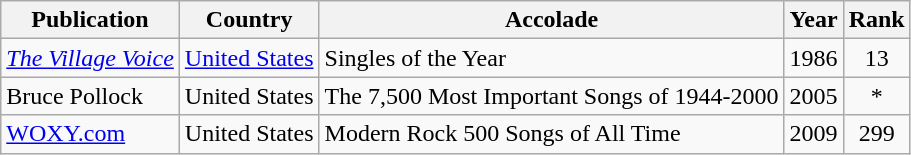<table class="wikitable">
<tr>
<th>Publication</th>
<th>Country</th>
<th>Accolade</th>
<th>Year</th>
<th>Rank</th>
</tr>
<tr>
<td><em><a href='#'>The Village Voice</a></em></td>
<td><a href='#'>United States</a></td>
<td>Singles of the Year</td>
<td>1986</td>
<td style="text-align:center;">13</td>
</tr>
<tr>
<td>Bruce Pollock</td>
<td>United States</td>
<td>The 7,500 Most Important Songs of 1944-2000</td>
<td>2005</td>
<td style="text-align:center;">*</td>
</tr>
<tr>
<td><a href='#'>WOXY.com</a></td>
<td>United States</td>
<td>Modern Rock 500 Songs of All Time</td>
<td>2009</td>
<td style="text-align:center;">299</td>
</tr>
</table>
